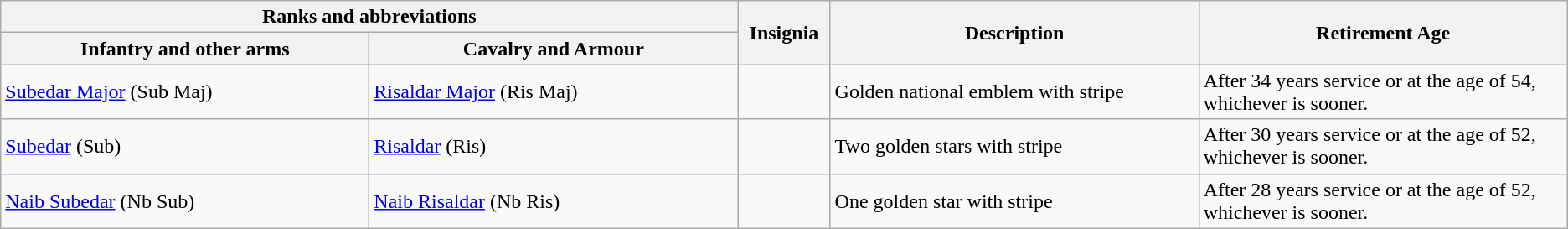<table class="wikitable">
<tr>
<th width=20%; colspan=2>Ranks and abbreviations</th>
<th width=5%; rowspan=2>Insignia</th>
<th width=20%; rowspan=2>Description</th>
<th width=20%; rowspan=2>Retirement Age</th>
</tr>
<tr>
<th width=20%;>Infantry and other arms</th>
<th width=20%;>Cavalry and Armour</th>
</tr>
<tr>
<td><a href='#'>Subedar Major</a> (Sub Maj)</td>
<td><a href='#'>Risaldar Major</a> (Ris Maj)</td>
<td></td>
<td>Golden national emblem with stripe</td>
<td>After 34 years service or at the age of 54, whichever is sooner.</td>
</tr>
<tr>
<td><a href='#'>Subedar</a> (Sub)</td>
<td><a href='#'>Risaldar</a> (Ris)</td>
<td></td>
<td>Two golden stars with stripe</td>
<td>After 30 years service or at the age of 52, whichever is sooner.</td>
</tr>
<tr>
<td><a href='#'>Naib Subedar</a> (Nb Sub)</td>
<td><a href='#'>Naib Risaldar</a> (Nb Ris)</td>
<td></td>
<td>One golden star with stripe</td>
<td>After 28 years service or at the age of 52, whichever is sooner.</td>
</tr>
</table>
